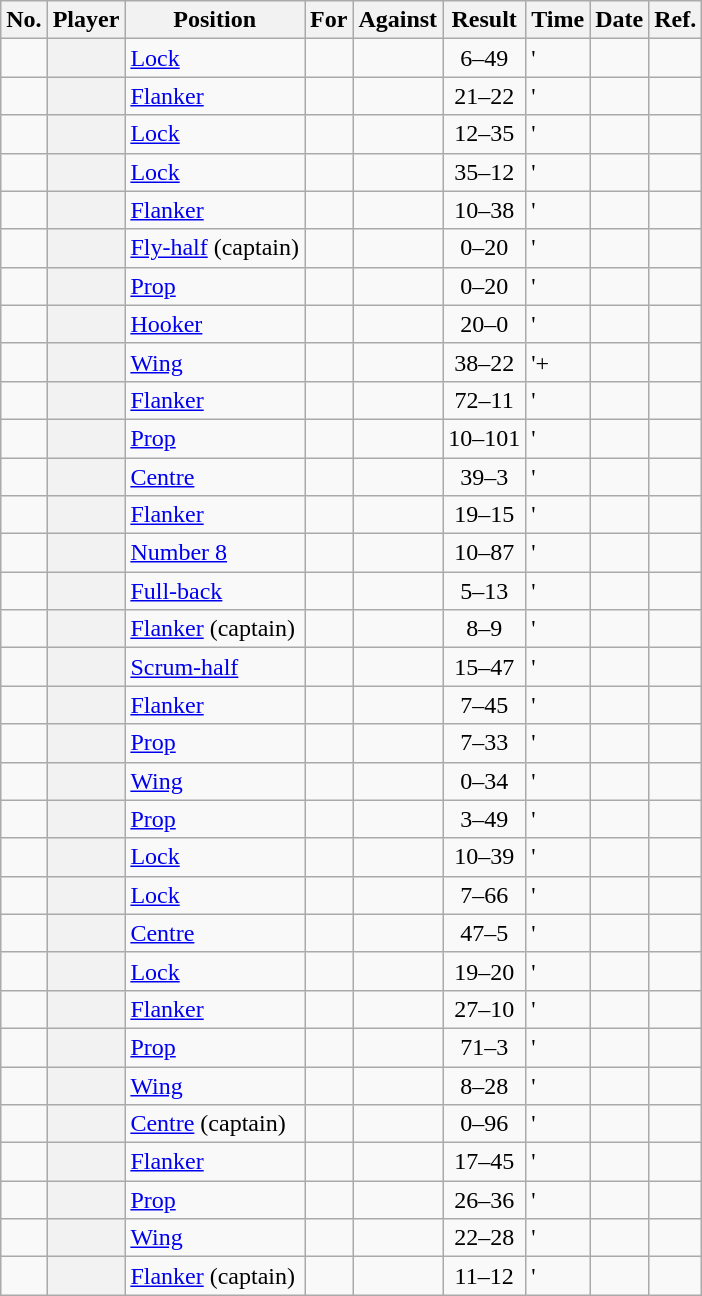<table class="wikitable sortable plainrowheaders">
<tr>
<th scope=col>No.</th>
<th scope=col>Player</th>
<th scope=col>Position</th>
<th scope=col>For</th>
<th scope=col>Against</th>
<th scope=col>Result</th>
<th scope=col>Time</th>
<th scope=col>Date</th>
<th scope=col class=unsortable>Ref.</th>
</tr>
<tr>
<td></td>
<th scope=row></th>
<td><a href='#'>Lock</a></td>
<td></td>
<td></td>
<td align=center>6–49</td>
<td>'</td>
<td><a href='#'></a></td>
<td></td>
</tr>
<tr>
<td></td>
<th scope=row></th>
<td><a href='#'>Flanker</a></td>
<td></td>
<td></td>
<td align=center>21–22</td>
<td>'</td>
<td><a href='#'></a></td>
<td></td>
</tr>
<tr>
<td></td>
<th scope=row></th>
<td><a href='#'>Lock</a></td>
<td></td>
<td></td>
<td align=center>12–35</td>
<td>'</td>
<td><a href='#'></a></td>
<td></td>
</tr>
<tr>
<td></td>
<th scope=row></th>
<td><a href='#'>Lock</a></td>
<td></td>
<td></td>
<td align=center>35–12</td>
<td>'</td>
<td><a href='#'></a></td>
<td></td>
</tr>
<tr>
<td></td>
<th scope=row></th>
<td><a href='#'>Flanker</a></td>
<td></td>
<td></td>
<td align=center>10–38</td>
<td>'</td>
<td><a href='#'></a></td>
<td></td>
</tr>
<tr>
<td></td>
<th scope=row></th>
<td><a href='#'>Fly-half</a> (captain)</td>
<td></td>
<td></td>
<td align=center>0–20</td>
<td>'</td>
<td><a href='#'></a></td>
<td></td>
</tr>
<tr>
<td></td>
<th scope=row></th>
<td><a href='#'>Prop</a></td>
<td></td>
<td></td>
<td align=center>0–20</td>
<td>'</td>
<td><a href='#'></a></td>
<td></td>
</tr>
<tr>
<td></td>
<th scope=row></th>
<td><a href='#'>Hooker</a></td>
<td></td>
<td></td>
<td align=center>20–0</td>
<td>'</td>
<td><a href='#'></a></td>
<td></td>
</tr>
<tr>
<td></td>
<th scope=row></th>
<td><a href='#'>Wing</a></td>
<td></td>
<td></td>
<td align=center>38–22</td>
<td>'+</td>
<td><a href='#'></a></td>
<td></td>
</tr>
<tr>
<td></td>
<th scope=row></th>
<td><a href='#'>Flanker</a></td>
<td></td>
<td></td>
<td align=center>72–11</td>
<td>'</td>
<td><a href='#'></a></td>
<td></td>
</tr>
<tr>
<td></td>
<th scope=row></th>
<td><a href='#'>Prop</a></td>
<td></td>
<td></td>
<td align=center>10–101</td>
<td>'</td>
<td><a href='#'></a></td>
<td></td>
</tr>
<tr>
<td></td>
<th scope=row></th>
<td><a href='#'>Centre</a></td>
<td></td>
<td></td>
<td align=center>39–3</td>
<td>'</td>
<td><a href='#'></a></td>
<td></td>
</tr>
<tr>
<td></td>
<th scope=row></th>
<td><a href='#'>Flanker</a></td>
<td></td>
<td></td>
<td align=center>19–15</td>
<td>'</td>
<td><a href='#'></a></td>
<td></td>
</tr>
<tr>
<td></td>
<th scope=row></th>
<td><a href='#'>Number 8</a></td>
<td></td>
<td></td>
<td align=center>10–87</td>
<td>'</td>
<td><a href='#'></a></td>
<td></td>
</tr>
<tr>
<td></td>
<th scope=row></th>
<td><a href='#'>Full-back</a></td>
<td></td>
<td></td>
<td align=center>5–13</td>
<td>'</td>
<td><a href='#'></a></td>
<td></td>
</tr>
<tr>
<td></td>
<th scope=row></th>
<td><a href='#'>Flanker</a> (captain)</td>
<td></td>
<td></td>
<td align=center>8–9</td>
<td>'</td>
<td><a href='#'></a></td>
<td></td>
</tr>
<tr>
<td></td>
<th scope=row></th>
<td><a href='#'>Scrum-half</a></td>
<td></td>
<td></td>
<td align=center>15–47</td>
<td>'</td>
<td><a href='#'></a></td>
<td></td>
</tr>
<tr>
<td></td>
<th scope=row></th>
<td><a href='#'>Flanker</a></td>
<td></td>
<td></td>
<td align=center>7–45</td>
<td>'</td>
<td><a href='#'></a></td>
<td></td>
</tr>
<tr>
<td></td>
<th scope=row></th>
<td><a href='#'>Prop</a></td>
<td></td>
<td></td>
<td align=center>7–33</td>
<td>'</td>
<td><a href='#'></a></td>
<td></td>
</tr>
<tr>
<td></td>
<th scope=row></th>
<td><a href='#'>Wing</a></td>
<td></td>
<td></td>
<td align=center>0–34</td>
<td>'</td>
<td><a href='#'></a></td>
<td></td>
</tr>
<tr>
<td></td>
<th scope=row></th>
<td><a href='#'>Prop</a></td>
<td></td>
<td></td>
<td align=center>3–49</td>
<td>'</td>
<td><a href='#'></a></td>
<td></td>
</tr>
<tr>
<td></td>
<th scope=row></th>
<td><a href='#'>Lock</a></td>
<td></td>
<td></td>
<td align=center>10–39</td>
<td>'</td>
<td><a href='#'></a></td>
<td></td>
</tr>
<tr>
<td></td>
<th scope=row></th>
<td><a href='#'>Lock</a></td>
<td></td>
<td></td>
<td align=center>7–66</td>
<td>'</td>
<td><a href='#'></a></td>
<td></td>
</tr>
<tr>
<td></td>
<th scope=row></th>
<td><a href='#'>Centre</a></td>
<td></td>
<td></td>
<td align=center>47–5</td>
<td>'</td>
<td><a href='#'></a></td>
<td></td>
</tr>
<tr>
<td></td>
<th scope=row></th>
<td><a href='#'>Lock</a></td>
<td></td>
<td></td>
<td align=center>19–20</td>
<td>'</td>
<td><a href='#'></a></td>
<td></td>
</tr>
<tr>
<td></td>
<th scope=row></th>
<td><a href='#'>Flanker</a></td>
<td></td>
<td></td>
<td align=center>27–10</td>
<td>'</td>
<td><a href='#'></a></td>
<td></td>
</tr>
<tr>
<td></td>
<th scope=row></th>
<td><a href='#'>Prop</a></td>
<td></td>
<td></td>
<td align=center>71–3</td>
<td>'</td>
<td><a href='#'></a></td>
<td></td>
</tr>
<tr>
<td></td>
<th scope=row></th>
<td><a href='#'>Wing</a></td>
<td></td>
<td></td>
<td align=center>8–28</td>
<td>'</td>
<td><a href='#'></a></td>
<td></td>
</tr>
<tr>
<td></td>
<th scope=row></th>
<td><a href='#'>Centre</a> (captain)</td>
<td></td>
<td></td>
<td align=center>0–96</td>
<td>'</td>
<td><a href='#'></a></td>
</tr>
<tr>
<td></td>
<th scope=row></th>
<td><a href='#'>Flanker</a></td>
<td></td>
<td></td>
<td align=center>17–45</td>
<td>'</td>
<td><a href='#'></a></td>
<td></td>
</tr>
<tr>
<td></td>
<th scope=row></th>
<td><a href='#'>Prop</a></td>
<td></td>
<td></td>
<td align=center>26–36</td>
<td>'</td>
<td><a href='#'></a></td>
<td></td>
</tr>
<tr>
<td></td>
<th scope=row></th>
<td><a href='#'>Wing</a></td>
<td></td>
<td></td>
<td align=center>22–28</td>
<td>'</td>
<td><a href='#'></a></td>
<td></td>
</tr>
<tr>
<td></td>
<th scope=row></th>
<td><a href='#'>Flanker</a> (captain)</td>
<td></td>
<td></td>
<td align=center>11–12</td>
<td>'</td>
<td><a href='#'></a></td>
<td></td>
</tr>
</table>
